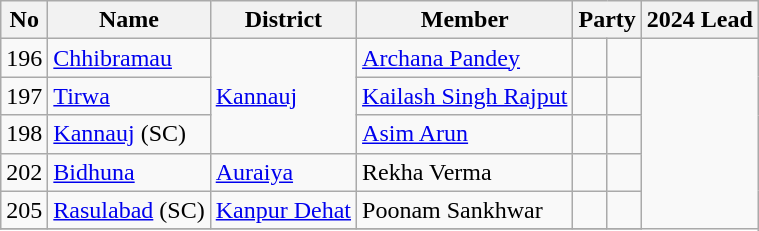<table class="wikitable sortable">
<tr>
<th>No</th>
<th>Name</th>
<th>District</th>
<th>Member</th>
<th colspan="2">Party</th>
<th colspan="2">2024 Lead</th>
</tr>
<tr>
<td>196</td>
<td><a href='#'>Chhibramau</a></td>
<td rowspan="3"><a href='#'>Kannauj</a></td>
<td><a href='#'>Archana Pandey</a></td>
<td></td>
<td></td>
</tr>
<tr>
<td>197</td>
<td><a href='#'>Tirwa</a></td>
<td><a href='#'>Kailash Singh Rajput</a></td>
<td></td>
<td></td>
</tr>
<tr>
<td>198</td>
<td><a href='#'>Kannauj</a> (SC)</td>
<td><a href='#'>Asim Arun</a></td>
<td></td>
<td></td>
</tr>
<tr>
<td>202</td>
<td><a href='#'>Bidhuna</a></td>
<td><a href='#'>Auraiya</a></td>
<td>Rekha Verma</td>
<td></td>
<td></td>
</tr>
<tr>
<td>205</td>
<td><a href='#'>Rasulabad</a> (SC)</td>
<td><a href='#'>Kanpur Dehat</a></td>
<td>Poonam Sankhwar</td>
<td></td>
<td></td>
</tr>
<tr>
</tr>
</table>
